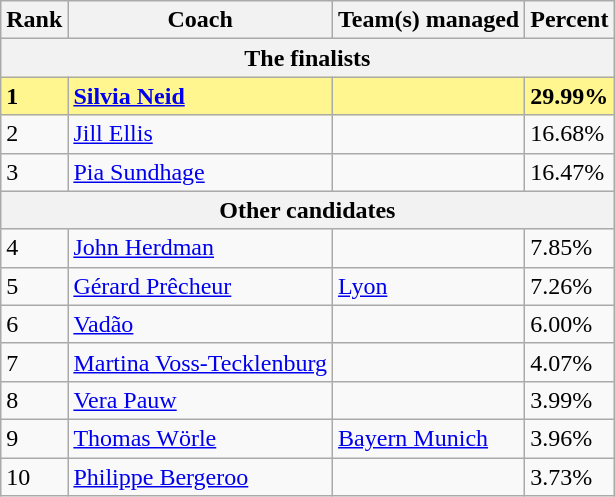<table class="wikitable">
<tr>
<th>Rank</th>
<th>Coach</th>
<th>Team(s) managed</th>
<th>Percent</th>
</tr>
<tr>
<th colspan="4">The finalists</th>
</tr>
<tr style="background-color: #FFF68F; font-weight: bold;">
<td>1</td>
<td> <a href='#'>Silvia Neid</a></td>
<td></td>
<td>29.99%</td>
</tr>
<tr>
<td>2</td>
<td> <a href='#'>Jill Ellis</a></td>
<td></td>
<td>16.68%</td>
</tr>
<tr>
<td>3</td>
<td> <a href='#'>Pia Sundhage</a></td>
<td></td>
<td>16.47%</td>
</tr>
<tr>
<th colspan="4">Other candidates</th>
</tr>
<tr>
<td>4</td>
<td> <a href='#'>John Herdman</a></td>
<td></td>
<td>7.85%</td>
</tr>
<tr>
<td>5</td>
<td> <a href='#'>Gérard Prêcheur</a></td>
<td> <a href='#'>Lyon</a></td>
<td>7.26%</td>
</tr>
<tr>
<td>6</td>
<td> <a href='#'>Vadão</a></td>
<td></td>
<td>6.00%</td>
</tr>
<tr>
<td>7</td>
<td> <a href='#'>Martina Voss-Tecklenburg</a></td>
<td></td>
<td>4.07%</td>
</tr>
<tr>
<td>8</td>
<td> <a href='#'>Vera Pauw</a></td>
<td></td>
<td>3.99%</td>
</tr>
<tr>
<td>9</td>
<td> <a href='#'>Thomas Wörle</a></td>
<td> <a href='#'>Bayern Munich</a></td>
<td>3.96%</td>
</tr>
<tr>
<td>10</td>
<td> <a href='#'>Philippe Bergeroo</a></td>
<td></td>
<td>3.73%</td>
</tr>
</table>
